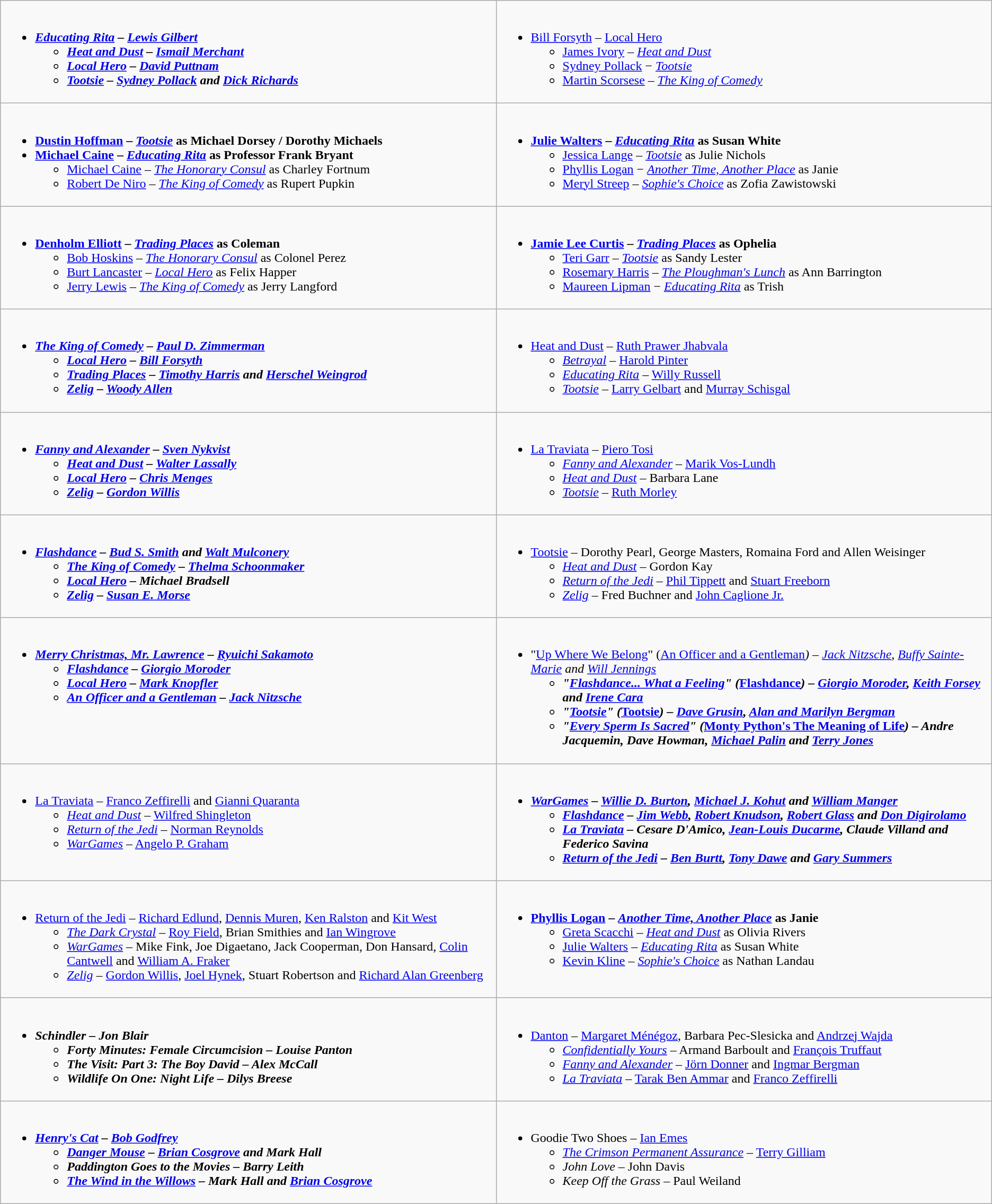<table class=wikitable>
<tr>
<td valign="top" width="50%"><br><ul><li><strong><em><a href='#'>Educating Rita</a><em> – <a href='#'>Lewis Gilbert</a><strong><ul><li></em><a href='#'>Heat and Dust</a><em> – <a href='#'>Ismail Merchant</a></li><li></em><a href='#'>Local Hero</a><em> – <a href='#'>David Puttnam</a></li><li></em><a href='#'>Tootsie</a><em> – <a href='#'>Sydney Pollack</a> and <a href='#'>Dick Richards</a></li></ul></li></ul></td>
<td valign="top" width="50%"><br><ul><li></strong><a href='#'>Bill Forsyth</a> – </em><a href='#'>Local Hero</a></em></strong><ul><li><a href='#'>James Ivory</a> – <em><a href='#'>Heat and Dust</a></em></li><li><a href='#'>Sydney Pollack</a> − <em><a href='#'>Tootsie</a></em></li><li><a href='#'>Martin Scorsese</a> – <em><a href='#'>The King of Comedy</a></em></li></ul></li></ul></td>
</tr>
<tr>
<td valign="top" width="50%"><br><ul><li><strong><a href='#'>Dustin Hoffman</a> – <em><a href='#'>Tootsie</a></em> as Michael Dorsey / Dorothy Michaels</strong></li><li><strong><a href='#'>Michael Caine</a> – <em><a href='#'>Educating Rita</a></em> as Professor Frank Bryant</strong><ul><li><a href='#'>Michael Caine</a> – <em><a href='#'>The Honorary Consul</a></em> as Charley Fortnum</li><li><a href='#'>Robert De Niro</a> – <em><a href='#'>The King of Comedy</a></em> as Rupert Pupkin</li></ul></li></ul></td>
<td valign="top" width="50%"><br><ul><li><strong><a href='#'>Julie Walters</a> – <em><a href='#'>Educating Rita</a></em> as Susan White</strong><ul><li><a href='#'>Jessica Lange</a> – <em><a href='#'>Tootsie</a></em> as Julie Nichols</li><li><a href='#'>Phyllis Logan</a> − <em><a href='#'>Another Time, Another Place</a></em> as Janie</li><li><a href='#'>Meryl Streep</a> – <em><a href='#'>Sophie's Choice</a></em> as Zofia Zawistowski</li></ul></li></ul></td>
</tr>
<tr>
<td valign="top" width="50%"><br><ul><li><strong><a href='#'>Denholm Elliott</a> – <em><a href='#'>Trading Places</a></em> as Coleman</strong><ul><li><a href='#'>Bob Hoskins</a> – <em><a href='#'>The Honorary Consul</a></em> as Colonel Perez</li><li><a href='#'>Burt Lancaster</a> – <em><a href='#'>Local Hero</a></em> as Felix Happer</li><li><a href='#'>Jerry Lewis</a> – <em><a href='#'>The King of Comedy</a></em> as Jerry Langford</li></ul></li></ul></td>
<td valign="top" width="50%"><br><ul><li><strong><a href='#'>Jamie Lee Curtis</a> – <em><a href='#'>Trading Places</a></em> as Ophelia</strong><ul><li><a href='#'>Teri Garr</a> – <em><a href='#'>Tootsie</a></em> as Sandy Lester</li><li><a href='#'>Rosemary Harris</a> – <em><a href='#'>The Ploughman's Lunch</a></em> as Ann Barrington</li><li><a href='#'>Maureen Lipman</a> − <em><a href='#'>Educating Rita</a></em> as Trish</li></ul></li></ul></td>
</tr>
<tr>
<td valign="top" width="50%"><br><ul><li><strong><em><a href='#'>The King of Comedy</a><em> – <a href='#'>Paul D. Zimmerman</a><strong><ul><li></em><a href='#'>Local Hero</a><em> – <a href='#'>Bill Forsyth</a></li><li></em><a href='#'>Trading Places</a><em> – <a href='#'>Timothy Harris</a> and <a href='#'>Herschel Weingrod</a></li><li></em><a href='#'>Zelig</a><em> – <a href='#'>Woody Allen</a></li></ul></li></ul></td>
<td valign="top" width="50%"><br><ul><li></em></strong><a href='#'>Heat and Dust</a></em> – <a href='#'>Ruth Prawer Jhabvala</a></strong><ul><li><em><a href='#'>Betrayal</a></em> – <a href='#'>Harold Pinter</a></li><li><em><a href='#'>Educating Rita</a></em> – <a href='#'>Willy Russell</a></li><li><em><a href='#'>Tootsie</a></em> – <a href='#'>Larry Gelbart</a> and <a href='#'>Murray Schisgal</a></li></ul></li></ul></td>
</tr>
<tr>
<td valign="top" width="50%"><br><ul><li><strong><em><a href='#'>Fanny and Alexander</a><em> – <a href='#'>Sven Nykvist</a><strong><ul><li></em><a href='#'>Heat and Dust</a><em> – <a href='#'>Walter Lassally</a></li><li></em><a href='#'>Local Hero</a><em> – <a href='#'>Chris Menges</a></li><li></em><a href='#'>Zelig</a><em> – <a href='#'>Gordon Willis</a></li></ul></li></ul></td>
<td valign="top" width="50%"><br><ul><li></em></strong><a href='#'>La Traviata</a></em> – <a href='#'>Piero Tosi</a></strong><ul><li><em><a href='#'>Fanny and Alexander</a></em> – <a href='#'>Marik Vos-Lundh</a></li><li><em><a href='#'>Heat and Dust</a></em> – Barbara Lane</li><li><em><a href='#'>Tootsie</a></em> – <a href='#'>Ruth Morley</a></li></ul></li></ul></td>
</tr>
<tr>
<td valign="top" width="50%"><br><ul><li><strong><em><a href='#'>Flashdance</a><em> – <a href='#'>Bud S. Smith</a> and <a href='#'>Walt Mulconery</a><strong><ul><li></em><a href='#'>The King of Comedy</a><em> – <a href='#'>Thelma Schoonmaker</a></li><li></em><a href='#'>Local Hero</a><em> – Michael Bradsell</li><li></em><a href='#'>Zelig</a><em> – <a href='#'>Susan E. Morse</a></li></ul></li></ul></td>
<td valign="top" width="50%"><br><ul><li></em></strong><a href='#'>Tootsie</a></em> – Dorothy Pearl, George Masters, Romaina Ford and Allen Weisinger</strong><ul><li><em><a href='#'>Heat and Dust</a></em> – Gordon Kay</li><li><em><a href='#'>Return of the Jedi</a></em> – <a href='#'>Phil Tippett</a> and <a href='#'>Stuart Freeborn</a></li><li><em><a href='#'>Zelig</a></em> – Fred Buchner and <a href='#'>John Caglione Jr.</a></li></ul></li></ul></td>
</tr>
<tr>
<td valign="top" width="50%"><br><ul><li><strong><em><a href='#'>Merry Christmas, Mr. Lawrence</a><em> – <a href='#'>Ryuichi Sakamoto</a><strong><ul><li></em><a href='#'>Flashdance</a><em> – <a href='#'>Giorgio Moroder</a></li><li></em><a href='#'>Local Hero</a><em> – <a href='#'>Mark Knopfler</a></li><li></em><a href='#'>An Officer and a Gentleman</a><em> – <a href='#'>Jack Nitzsche</a></li></ul></li></ul></td>
<td valign="top" width="50%"><br><ul><li></strong>"<a href='#'>Up Where We Belong</a>" (</em><a href='#'>An Officer and a Gentleman</a><em>) – <a href='#'>Jack Nitzsche</a>, <a href='#'>Buffy Sainte-Marie</a> and <a href='#'>Will Jennings</a><strong><ul><li>"<a href='#'>Flashdance... What a Feeling</a>" (</em><a href='#'>Flashdance</a><em>) – <a href='#'>Giorgio Moroder</a>, <a href='#'>Keith Forsey</a> and <a href='#'>Irene Cara</a></li><li>"<a href='#'>Tootsie</a>" (</em><a href='#'>Tootsie</a><em>) – <a href='#'>Dave Grusin</a>, <a href='#'>Alan and Marilyn Bergman</a></li><li>"<a href='#'>Every Sperm Is Sacred</a>" (</em><a href='#'>Monty Python's The Meaning of Life</a><em>) – Andre Jacquemin, Dave Howman, <a href='#'>Michael Palin</a> and <a href='#'>Terry Jones</a></li></ul></li></ul></td>
</tr>
<tr>
<td valign="top" width="50%"><br><ul><li></em></strong><a href='#'>La Traviata</a></em> – <a href='#'>Franco Zeffirelli</a> and <a href='#'>Gianni Quaranta</a></strong><ul><li><em><a href='#'>Heat and Dust</a></em> – <a href='#'>Wilfred Shingleton</a></li><li><em><a href='#'>Return of the Jedi</a></em> – <a href='#'>Norman Reynolds</a></li><li><em><a href='#'>WarGames</a></em> – <a href='#'>Angelo P. Graham</a></li></ul></li></ul></td>
<td valign="top" width="50%"><br><ul><li><strong><em><a href='#'>WarGames</a><em> – <a href='#'>Willie D. Burton</a>, <a href='#'>Michael J. Kohut</a> and <a href='#'>William Manger</a><strong><ul><li></em><a href='#'>Flashdance</a><em> – <a href='#'>Jim Webb</a>, <a href='#'>Robert Knudson</a>, <a href='#'>Robert Glass</a> and <a href='#'>Don Digirolamo</a></li><li></em><a href='#'>La Traviata</a><em> – Cesare D'Amico, <a href='#'>Jean-Louis Ducarme</a>, Claude Villand and Federico Savina</li><li></em><a href='#'>Return of the Jedi</a><em> – <a href='#'>Ben Burtt</a>, <a href='#'>Tony Dawe</a> and <a href='#'>Gary Summers</a></li></ul></li></ul></td>
</tr>
<tr>
<td valign="top" width="50%"><br><ul><li></em></strong><a href='#'>Return of the Jedi</a></em> – <a href='#'>Richard Edlund</a>, <a href='#'>Dennis Muren</a>, <a href='#'>Ken Ralston</a> and <a href='#'>Kit West</a></strong><ul><li><em><a href='#'>The Dark Crystal</a></em> – <a href='#'>Roy Field</a>, Brian Smithies and <a href='#'>Ian Wingrove</a></li><li><em><a href='#'>WarGames</a></em> – Mike Fink, Joe Digaetano, Jack Cooperman, Don Hansard, <a href='#'>Colin Cantwell</a> and <a href='#'>William A. Fraker</a></li><li><em><a href='#'>Zelig</a></em> – <a href='#'>Gordon Willis</a>, <a href='#'>Joel Hynek</a>, Stuart Robertson and <a href='#'>Richard Alan Greenberg</a></li></ul></li></ul></td>
<td valign="top" width="50%"><br><ul><li><strong><a href='#'>Phyllis Logan</a> – <em><a href='#'>Another Time, Another Place</a></em> as Janie</strong><ul><li><a href='#'>Greta Scacchi</a> – <em><a href='#'>Heat and Dust</a></em> as Olivia Rivers</li><li><a href='#'>Julie Walters</a> – <em><a href='#'>Educating Rita</a></em> as Susan White</li><li><a href='#'>Kevin Kline</a> – <em><a href='#'>Sophie's Choice</a></em> as Nathan Landau</li></ul></li></ul></td>
</tr>
<tr>
<td valign="top" width="50%"><br><ul><li><strong><em>Schindler<em> – Jon Blair<strong><ul><li></em>Forty Minutes: Female Circumcision<em> – Louise Panton</li><li></em>The Visit: Part 3: The Boy David<em> – Alex McCall</li><li></em>Wildlife On One: Night Life<em> – Dilys Breese</li></ul></li></ul></td>
<td valign="top" width="50%"><br><ul><li></em></strong><a href='#'>Danton</a></em> – <a href='#'>Margaret Ménégoz</a>, Barbara Pec-Slesicka and <a href='#'>Andrzej Wajda</a></strong><ul><li><em><a href='#'>Confidentially Yours</a></em> – Armand Barboult and <a href='#'>François Truffaut</a></li><li><em><a href='#'>Fanny and Alexander</a></em> – <a href='#'>Jörn Donner</a> and <a href='#'>Ingmar Bergman</a></li><li><em><a href='#'>La Traviata</a></em> – <a href='#'>Tarak Ben Ammar</a> and <a href='#'>Franco Zeffirelli</a></li></ul></li></ul></td>
</tr>
<tr>
<td valign="top" width="50%"><br><ul><li><strong><em><a href='#'>Henry's Cat</a><em> – <a href='#'>Bob Godfrey</a><strong><ul><li></em><a href='#'>Danger Mouse</a><em> – <a href='#'>Brian Cosgrove</a> and Mark Hall</li><li></em>Paddington Goes to the Movies<em> – Barry Leith</li><li></em><a href='#'>The Wind in the Willows</a><em> – Mark Hall and <a href='#'>Brian Cosgrove</a></li></ul></li></ul></td>
<td valign="top" width="50%"><br><ul><li></em></strong>Goodie Two Shoes</em> – <a href='#'>Ian Emes</a></strong><ul><li><em><a href='#'>The Crimson Permanent Assurance</a></em> – <a href='#'>Terry Gilliam</a></li><li><em>John Love</em> – John Davis</li><li><em>Keep Off the Grass</em> – Paul Weiland</li></ul></li></ul></td>
</tr>
</table>
